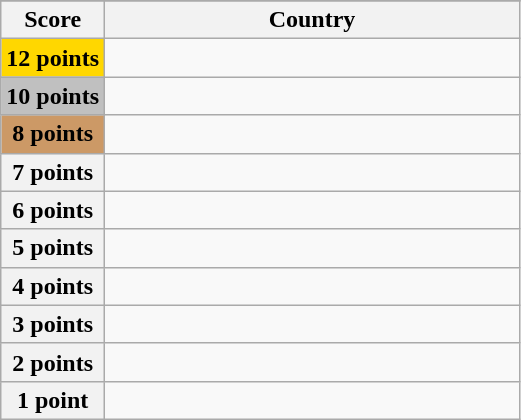<table class="wikitable">
<tr>
</tr>
<tr>
<th scope="col" width="20%">Score</th>
<th scope="col">Country</th>
</tr>
<tr>
<th scope="row" style="background:gold">12 points</th>
<td></td>
</tr>
<tr>
<th scope="row" style="background:silver">10 points</th>
<td></td>
</tr>
<tr>
<th scope="row" style="background:#CC9966">8 points</th>
<td></td>
</tr>
<tr>
<th scope="row">7 points</th>
<td></td>
</tr>
<tr>
<th scope="row">6 points</th>
<td></td>
</tr>
<tr>
<th scope="row">5 points</th>
<td></td>
</tr>
<tr>
<th scope="row">4 points</th>
<td></td>
</tr>
<tr>
<th scope="row">3 points</th>
<td></td>
</tr>
<tr>
<th scope="row">2 points</th>
<td></td>
</tr>
<tr>
<th scope="row">1 point</th>
<td></td>
</tr>
</table>
